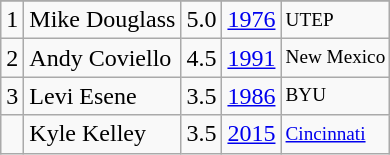<table class="wikitable">
<tr>
</tr>
<tr>
<td>1</td>
<td>Mike Douglass</td>
<td>5.0</td>
<td><a href='#'>1976</a></td>
<td style="font-size:80%;">UTEP</td>
</tr>
<tr>
<td>2</td>
<td>Andy Coviello</td>
<td>4.5</td>
<td><a href='#'>1991</a></td>
<td style="font-size:80%;">New Mexico</td>
</tr>
<tr>
<td>3</td>
<td>Levi Esene</td>
<td>3.5</td>
<td><a href='#'>1986</a></td>
<td style="font-size:80%;">BYU</td>
</tr>
<tr>
<td></td>
<td>Kyle Kelley</td>
<td>3.5</td>
<td><a href='#'>2015</a></td>
<td style="font-size:80%;"><a href='#'>Cincinnati</a></td>
</tr>
</table>
